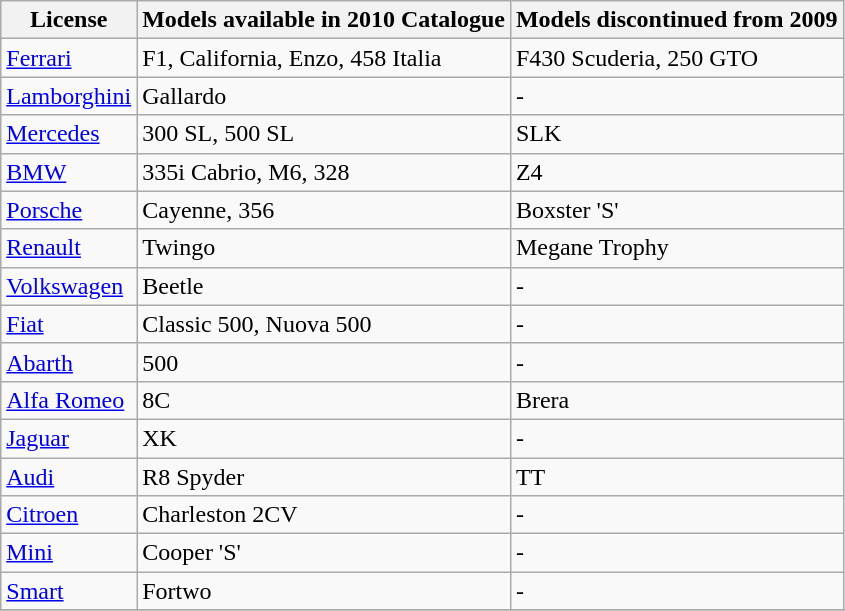<table class="wikitable">
<tr>
<th>License</th>
<th>Models available in 2010 Catalogue</th>
<th>Models discontinued from 2009</th>
</tr>
<tr>
<td><a href='#'>Ferrari</a></td>
<td>F1, California, Enzo, 458 Italia</td>
<td>F430 Scuderia, 250 GTO</td>
</tr>
<tr>
<td><a href='#'>Lamborghini</a></td>
<td>Gallardo</td>
<td>-</td>
</tr>
<tr>
<td><a href='#'>Mercedes</a></td>
<td>300 SL, 500 SL</td>
<td>SLK</td>
</tr>
<tr>
<td><a href='#'>BMW</a></td>
<td>335i Cabrio, M6, 328</td>
<td>Z4</td>
</tr>
<tr>
<td><a href='#'>Porsche</a></td>
<td>Cayenne, 356</td>
<td>Boxster 'S'</td>
</tr>
<tr>
<td><a href='#'>Renault</a></td>
<td>Twingo</td>
<td>Megane Trophy</td>
</tr>
<tr>
<td><a href='#'>Volkswagen</a></td>
<td>Beetle</td>
<td>-</td>
</tr>
<tr>
<td><a href='#'>Fiat</a></td>
<td>Classic 500, Nuova 500</td>
<td>-</td>
</tr>
<tr>
<td><a href='#'>Abarth</a></td>
<td>500</td>
<td>-</td>
</tr>
<tr>
<td><a href='#'>Alfa Romeo</a></td>
<td>8C</td>
<td>Brera</td>
</tr>
<tr>
<td><a href='#'>Jaguar</a></td>
<td>XK</td>
<td>-</td>
</tr>
<tr>
<td><a href='#'>Audi</a></td>
<td>R8 Spyder</td>
<td>TT</td>
</tr>
<tr>
<td><a href='#'>Citroen</a></td>
<td>Charleston 2CV</td>
<td>-</td>
</tr>
<tr>
<td><a href='#'>Mini</a></td>
<td>Cooper 'S'</td>
<td>-</td>
</tr>
<tr>
<td><a href='#'>Smart</a></td>
<td>Fortwo</td>
<td>-</td>
</tr>
<tr>
</tr>
</table>
